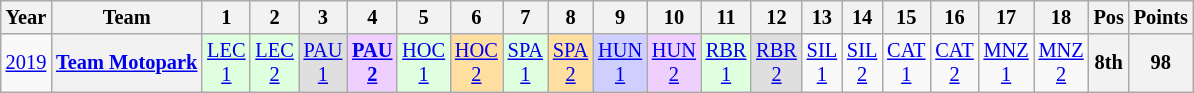<table class="wikitable" style="text-align:center; font-size:85%">
<tr>
<th>Year</th>
<th>Team</th>
<th>1</th>
<th>2</th>
<th>3</th>
<th>4</th>
<th>5</th>
<th>6</th>
<th>7</th>
<th>8</th>
<th>9</th>
<th>10</th>
<th>11</th>
<th>12</th>
<th>13</th>
<th>14</th>
<th>15</th>
<th>16</th>
<th>17</th>
<th>18</th>
<th>Pos</th>
<th>Points</th>
</tr>
<tr>
<td><a href='#'>2019</a></td>
<th nowrap><a href='#'>Team Motopark</a></th>
<td style="background:#DFFFDF;"><a href='#'>LEC<br>1</a><br></td>
<td style="background:#DFFFDF;"><a href='#'>LEC<br>2</a><br></td>
<td style="background:#DFDFDF;"><a href='#'>PAU<br>1</a><br></td>
<td style="background:#EFCFFF;"><strong><a href='#'>PAU<br>2</a></strong><br></td>
<td style="background:#DFFFDF;"><a href='#'>HOC<br>1</a><br></td>
<td style="background:#FFDF9F;"><a href='#'>HOC<br>2</a><br></td>
<td style="background:#DFFFDF;"><a href='#'>SPA<br>1</a><br></td>
<td style="background:#FFDF9F;"><a href='#'>SPA<br>2</a><br></td>
<td style="background:#CFCFFF;"><a href='#'>HUN<br>1</a><br></td>
<td style="background:#EFCFFF;"><a href='#'>HUN<br>2</a><br></td>
<td style="background:#DFFFDF;"><a href='#'>RBR<br>1</a><br></td>
<td style="background:#DFDFDF;"><a href='#'>RBR<br>2</a><br></td>
<td style="background:#;"><a href='#'>SIL<br>1</a></td>
<td style="background:#;"><a href='#'>SIL<br>2</a></td>
<td style="background:#;"><a href='#'>CAT<br>1</a></td>
<td style="background:#;"><a href='#'>CAT<br>2</a></td>
<td style="background:#;"><a href='#'>MNZ<br>1</a></td>
<td style="background:#;"><a href='#'>MNZ<br>2</a></td>
<th>8th</th>
<th>98</th>
</tr>
</table>
